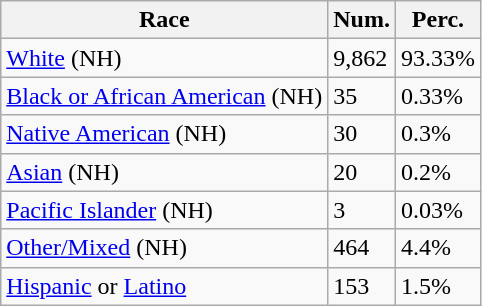<table class="wikitable">
<tr>
<th>Race</th>
<th>Num.</th>
<th>Perc.</th>
</tr>
<tr>
<td><a href='#'>White</a> (NH)</td>
<td>9,862</td>
<td>93.33%</td>
</tr>
<tr>
<td><a href='#'>Black or African American</a> (NH)</td>
<td>35</td>
<td>0.33%</td>
</tr>
<tr>
<td><a href='#'>Native American</a> (NH)</td>
<td>30</td>
<td>0.3%</td>
</tr>
<tr>
<td><a href='#'>Asian</a> (NH)</td>
<td>20</td>
<td>0.2%</td>
</tr>
<tr>
<td><a href='#'>Pacific Islander</a> (NH)</td>
<td>3</td>
<td>0.03%</td>
</tr>
<tr>
<td><a href='#'>Other/Mixed</a> (NH)</td>
<td>464</td>
<td>4.4%</td>
</tr>
<tr>
<td><a href='#'>Hispanic</a> or <a href='#'>Latino</a></td>
<td>153</td>
<td>1.5%</td>
</tr>
</table>
